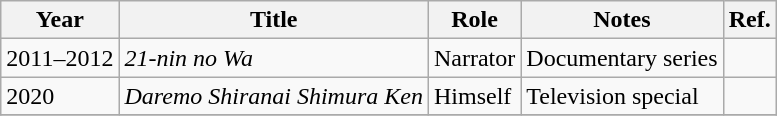<table class="wikitable sortable">
<tr>
<th>Year</th>
<th>Title</th>
<th>Role</th>
<th class="unsortable">Notes</th>
<th class="unsortable">Ref.</th>
</tr>
<tr>
<td>2011–2012</td>
<td><em>21-nin no Wa</em></td>
<td>Narrator</td>
<td>Documentary series</td>
<td></td>
</tr>
<tr>
<td>2020</td>
<td><em>Daremo Shiranai Shimura Ken</em></td>
<td>Himself</td>
<td>Television special</td>
<td></td>
</tr>
<tr>
</tr>
</table>
